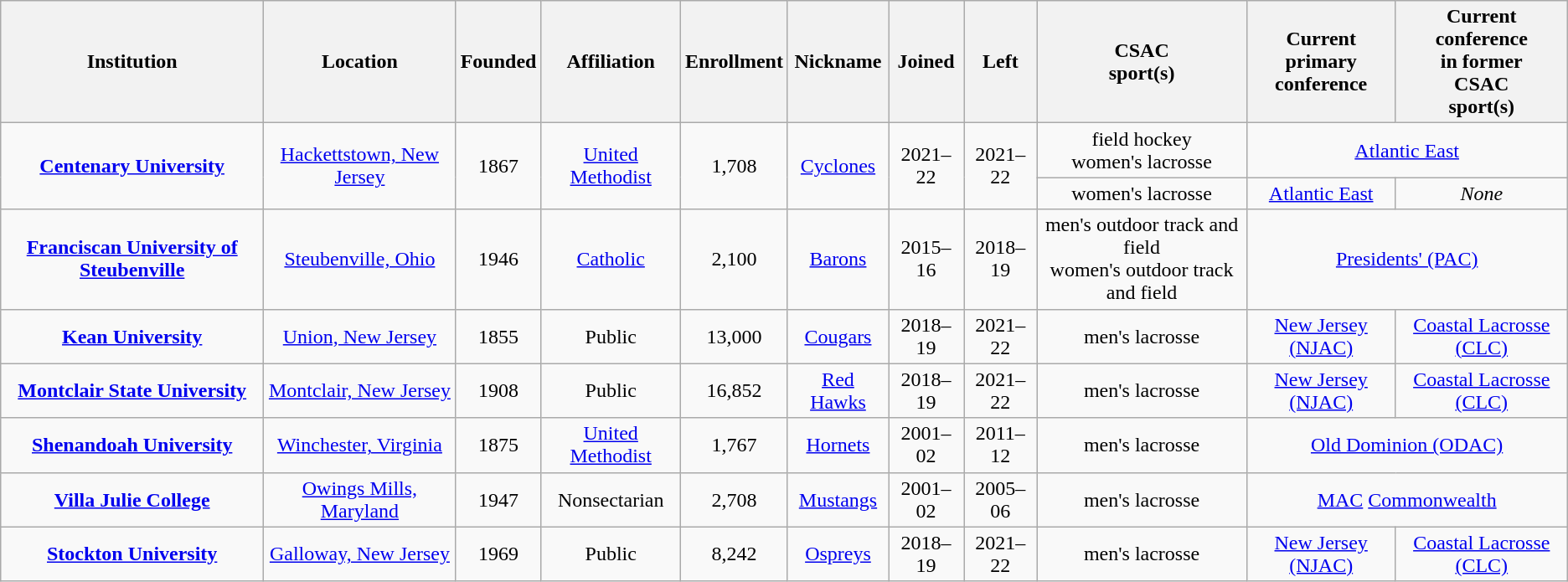<table class="sortable wikitable" style="text-align:center;">
<tr>
<th>Institution</th>
<th>Location</th>
<th>Founded</th>
<th>Affiliation</th>
<th>Enrollment</th>
<th>Nickname</th>
<th>Joined</th>
<th>Left</th>
<th>CSAC<br>sport(s)</th>
<th>Current<br>primary<br>conference</th>
<th>Current<br>conference<br>in former<br>CSAC<br>sport(s)</th>
</tr>
<tr>
<td rowspan="2"><strong><a href='#'>Centenary University</a></strong></td>
<td rowspan="2"><a href='#'>Hackettstown, New Jersey</a></td>
<td rowspan="2">1867</td>
<td rowspan="2"><a href='#'>United Methodist</a></td>
<td rowspan="2">1,708</td>
<td rowspan="2"><a href='#'>Cyclones</a></td>
<td rowspan="2">2021–22</td>
<td rowspan="2">2021–22</td>
<td>field hockey<br>women's lacrosse</td>
<td colspan="2"><a href='#'>Atlantic East</a></td>
</tr>
<tr>
<td>women's lacrosse</td>
<td><a href='#'>Atlantic East</a></td>
<td><em>None</em> </td>
</tr>
<tr>
<td><strong><a href='#'>Franciscan University of Steubenville</a></strong></td>
<td><a href='#'>Steubenville, Ohio</a></td>
<td>1946</td>
<td><a href='#'>Catholic</a><br></td>
<td>2,100</td>
<td><a href='#'>Barons</a></td>
<td>2015–16</td>
<td>2018–19</td>
<td>men's outdoor track and field<br>women's outdoor track and field</td>
<td colspan=2 align=center><a href='#'>Presidents' (PAC)</a></td>
</tr>
<tr>
<td><strong><a href='#'>Kean University</a></strong></td>
<td><a href='#'>Union, New Jersey</a></td>
<td>1855</td>
<td>Public</td>
<td>13,000</td>
<td><a href='#'>Cougars</a></td>
<td>2018–19</td>
<td>2021–22</td>
<td>men's lacrosse</td>
<td><a href='#'>New Jersey (NJAC)</a></td>
<td><a href='#'>Coastal Lacrosse (CLC)</a></td>
</tr>
<tr>
<td><strong><a href='#'>Montclair State University</a></strong></td>
<td><a href='#'>Montclair, New Jersey</a></td>
<td>1908</td>
<td>Public</td>
<td>16,852</td>
<td><a href='#'>Red Hawks</a></td>
<td>2018–19</td>
<td>2021–22</td>
<td>men's lacrosse</td>
<td><a href='#'>New Jersey (NJAC)</a></td>
<td><a href='#'>Coastal Lacrosse (CLC)</a></td>
</tr>
<tr>
<td><strong><a href='#'>Shenandoah University</a></strong></td>
<td><a href='#'>Winchester, Virginia</a></td>
<td>1875</td>
<td><a href='#'>United Methodist</a></td>
<td>1,767</td>
<td><a href='#'>Hornets</a></td>
<td>2001–02</td>
<td>2011–12</td>
<td>men's lacrosse</td>
<td colspan=2 align=center><a href='#'>Old Dominion (ODAC)</a></td>
</tr>
<tr>
<td><strong><a href='#'>Villa Julie College</a></strong></td>
<td><a href='#'>Owings Mills, Maryland</a></td>
<td>1947</td>
<td>Nonsectarian</td>
<td>2,708</td>
<td><a href='#'>Mustangs</a></td>
<td>2001–02</td>
<td>2005–06</td>
<td>men's lacrosse</td>
<td colspan=2 align=center><a href='#'>MAC</a> <a href='#'>Commonwealth</a></td>
</tr>
<tr>
<td><strong><a href='#'>Stockton University</a></strong></td>
<td><a href='#'>Galloway, New Jersey</a></td>
<td>1969</td>
<td>Public</td>
<td>8,242</td>
<td><a href='#'>Ospreys</a></td>
<td>2018–19</td>
<td>2021–22</td>
<td>men's lacrosse</td>
<td><a href='#'>New Jersey (NJAC)</a></td>
<td><a href='#'>Coastal Lacrosse (CLC)</a></td>
</tr>
</table>
